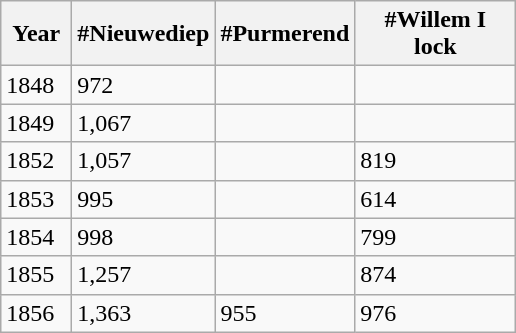<table class="wikitable floatright">
<tr>
<th width="40">Year</th>
<th width="80">#Nieuwediep</th>
<th width="75">#Purmerend</th>
<th width="100">#Willem I lock</th>
</tr>
<tr>
<td>1848</td>
<td>972</td>
<td></td>
<td></td>
</tr>
<tr>
<td>1849</td>
<td>1,067</td>
<td></td>
<td></td>
</tr>
<tr>
<td>1852</td>
<td>1,057</td>
<td></td>
<td>819</td>
</tr>
<tr>
<td>1853</td>
<td>995</td>
<td></td>
<td>614</td>
</tr>
<tr>
<td>1854</td>
<td>998</td>
<td></td>
<td>799</td>
</tr>
<tr>
<td>1855</td>
<td>1,257</td>
<td></td>
<td>874</td>
</tr>
<tr>
<td>1856</td>
<td>1,363</td>
<td>955</td>
<td>976</td>
</tr>
</table>
